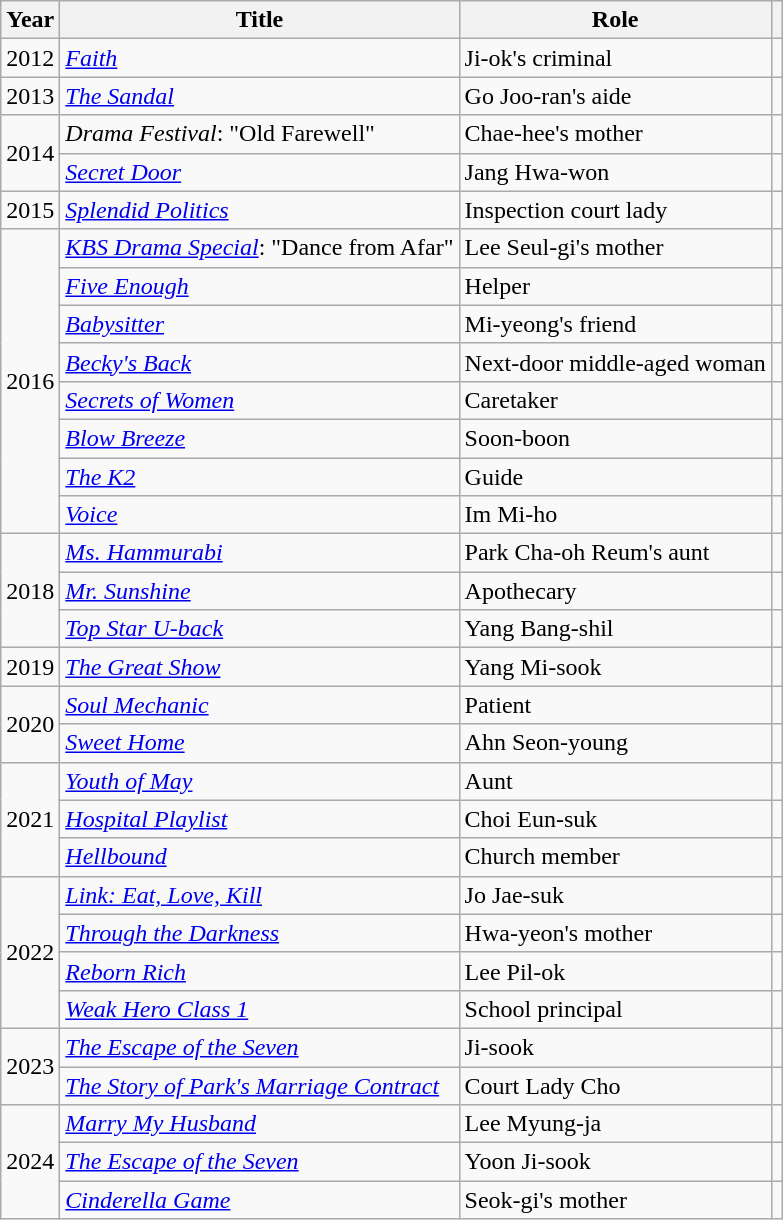<table class="wikitable">
<tr>
<th>Year</th>
<th>Title</th>
<th>Role</th>
<th></th>
</tr>
<tr>
<td>2012</td>
<td><em><a href='#'>Faith</a></em></td>
<td>Ji-ok's criminal</td>
<td></td>
</tr>
<tr>
<td>2013</td>
<td><em><a href='#'>The Sandal</a></em></td>
<td>Go Joo-ran's aide</td>
<td></td>
</tr>
<tr>
<td rowspan="2">2014</td>
<td><em>Drama Festival</em>: "Old Farewell"</td>
<td>Chae-hee's mother</td>
<td></td>
</tr>
<tr>
<td><em><a href='#'>Secret Door</a></em></td>
<td>Jang Hwa-won</td>
<td></td>
</tr>
<tr>
<td>2015</td>
<td><em><a href='#'>Splendid Politics</a></em></td>
<td>Inspection court lady</td>
<td></td>
</tr>
<tr>
<td rowspan="8">2016</td>
<td><em><a href='#'>KBS Drama Special</a></em>: "Dance from Afar"</td>
<td>Lee Seul-gi's mother</td>
<td></td>
</tr>
<tr>
<td><em><a href='#'>Five Enough</a></em></td>
<td>Helper</td>
<td></td>
</tr>
<tr>
<td><em><a href='#'>Babysitter</a></em></td>
<td>Mi-yeong's friend</td>
<td></td>
</tr>
<tr>
<td><em><a href='#'>Becky's Back</a></em></td>
<td>Next-door middle-aged woman</td>
<td></td>
</tr>
<tr>
<td><em><a href='#'>Secrets of Women</a></em></td>
<td>Caretaker</td>
<td></td>
</tr>
<tr>
<td><em><a href='#'>Blow Breeze</a></em></td>
<td>Soon-boon</td>
<td></td>
</tr>
<tr>
<td><em><a href='#'>The K2</a></em></td>
<td>Guide</td>
<td></td>
</tr>
<tr>
<td><em><a href='#'>Voice</a></em></td>
<td>Im Mi-ho</td>
<td></td>
</tr>
<tr>
<td rowspan="3">2018</td>
<td><em><a href='#'>Ms. Hammurabi</a></em></td>
<td>Park Cha-oh Reum's aunt</td>
<td></td>
</tr>
<tr>
<td><em><a href='#'>Mr. Sunshine</a></em></td>
<td>Apothecary</td>
<td></td>
</tr>
<tr>
<td><em><a href='#'>Top Star U-back</a></em></td>
<td>Yang Bang-shil</td>
<td></td>
</tr>
<tr>
<td>2019</td>
<td><em><a href='#'>The Great Show</a></em></td>
<td>Yang Mi-sook</td>
<td></td>
</tr>
<tr>
<td rowspan="2">2020</td>
<td><em><a href='#'>Soul Mechanic</a></em></td>
<td>Patient</td>
<td></td>
</tr>
<tr>
<td><em><a href='#'>Sweet Home</a></em></td>
<td>Ahn Seon-young</td>
<td></td>
</tr>
<tr>
<td rowspan="3">2021</td>
<td><em><a href='#'>Youth of May</a></em></td>
<td>Aunt</td>
<td></td>
</tr>
<tr>
<td><em><a href='#'>Hospital Playlist</a></em></td>
<td>Choi Eun-suk</td>
<td></td>
</tr>
<tr>
<td><em><a href='#'>Hellbound</a></em></td>
<td>Church member</td>
<td></td>
</tr>
<tr>
<td rowspan=4>2022</td>
<td><em><a href='#'>Link: Eat, Love, Kill</a></em></td>
<td>Jo Jae-suk</td>
<td></td>
</tr>
<tr>
<td><em><a href='#'>Through the Darkness</a></em></td>
<td>Hwa-yeon's mother</td>
<td></td>
</tr>
<tr>
<td><em><a href='#'>Reborn Rich</a></em></td>
<td>Lee Pil-ok</td>
<td></td>
</tr>
<tr>
<td><em><a href='#'>Weak Hero Class 1</a></em></td>
<td>School principal</td>
<td></td>
</tr>
<tr>
<td rowspan="2">2023</td>
<td><em><a href='#'>The Escape of the Seven</a></em></td>
<td>Ji-sook</td>
<td></td>
</tr>
<tr>
<td><em><a href='#'>The Story of Park's Marriage Contract</a></em></td>
<td>Court Lady Cho</td>
<td></td>
</tr>
<tr>
<td rowspan="3">2024</td>
<td><em><a href='#'>Marry My Husband</a></em></td>
<td>Lee Myung-ja</td>
<td></td>
</tr>
<tr>
<td><em><a href='#'>The Escape of the Seven</a></em></td>
<td>Yoon Ji-sook</td>
<td></td>
</tr>
<tr>
<td><em><a href='#'>Cinderella Game</a></em></td>
<td>Seok-gi's mother</td>
<td></td>
</tr>
</table>
